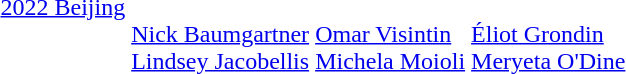<table>
<tr style="vertical-align:top">
<td><a href='#'>2022 Beijing</a> <br></td>
<td><br><a href='#'>Nick Baumgartner</a><br><a href='#'>Lindsey Jacobellis</a></td>
<td><br><a href='#'>Omar Visintin</a><br><a href='#'>Michela Moioli</a></td>
<td><br><a href='#'>Éliot Grondin</a><br><a href='#'>Meryeta O'Dine</a></td>
</tr>
<tr>
</tr>
</table>
